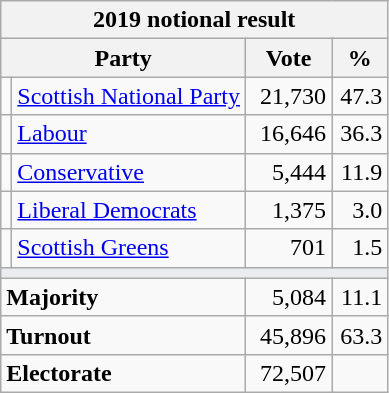<table class="wikitable">
<tr>
<th colspan="4">2019 notional result  </th>
</tr>
<tr>
<th bgcolor="#DDDDFF" width="130px" colspan="2">Party</th>
<th bgcolor="#DDDDFF" width="50px">Vote</th>
<th bgcolor="#DDDDFF" width="30px">%</th>
</tr>
<tr>
<td></td>
<td><a href='#'>Scottish National Party</a></td>
<td align=right>21,730</td>
<td align=right>47.3</td>
</tr>
<tr>
<td></td>
<td><a href='#'>Labour</a></td>
<td align="right">16,646</td>
<td align="right">36.3</td>
</tr>
<tr>
<td></td>
<td><a href='#'>Conservative</a></td>
<td align=right>5,444</td>
<td align=right>11.9</td>
</tr>
<tr>
<td></td>
<td><a href='#'>Liberal Democrats</a></td>
<td align=right>1,375</td>
<td align=right>3.0</td>
</tr>
<tr>
<td></td>
<td><a href='#'>Scottish Greens</a></td>
<td align=right>701</td>
<td align=right>1.5</td>
</tr>
<tr>
<td colspan="4" bgcolor="#EAECF0"></td>
</tr>
<tr>
<td colspan="2"><strong>Majority</strong></td>
<td align="right">5,084</td>
<td align="right">11.1</td>
</tr>
<tr>
<td colspan="2"><strong>Turnout</strong></td>
<td align="right">45,896</td>
<td align="right">63.3</td>
</tr>
<tr>
<td colspan="2"><strong>Electorate</strong></td>
<td align=right>72,507</td>
</tr>
</table>
